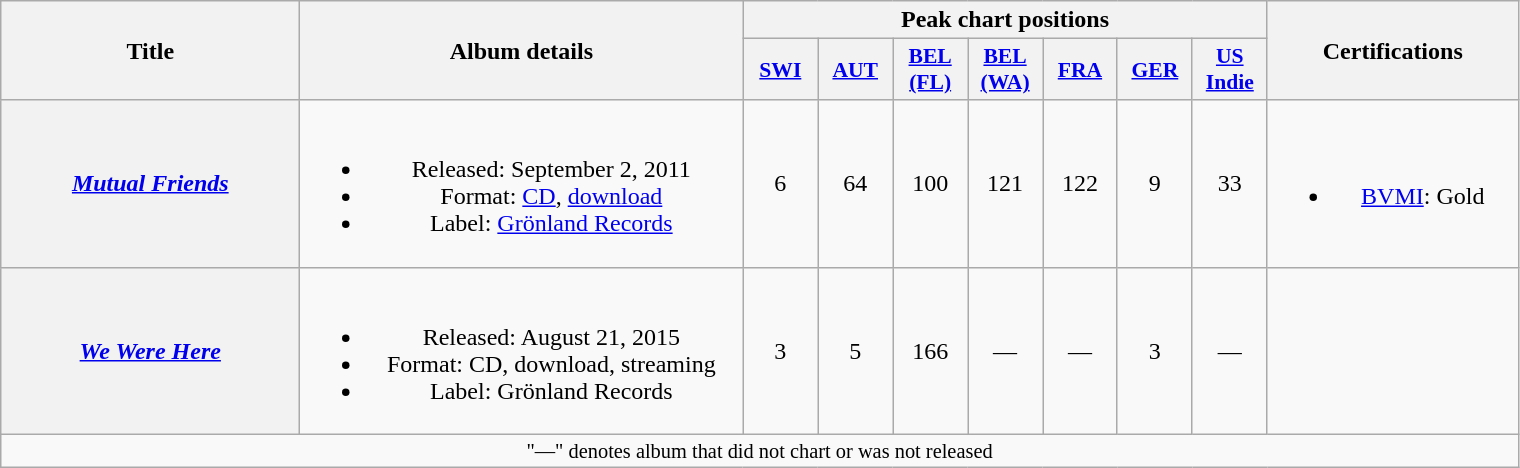<table class="wikitable plainrowheaders" style="text-align:center;">
<tr>
<th scope="col" rowspan="2" style="width:12em;">Title</th>
<th scope="col" rowspan="2" style="width:18em;">Album details</th>
<th scope="col" colspan="7">Peak chart positions</th>
<th scope="col" rowspan="2" style="width:10em;">Certifications</th>
</tr>
<tr>
<th scope="col" style="width:3em;font-size:90%;"><a href='#'>SWI</a><br></th>
<th scope="col" style="width:3em;font-size:90%;"><a href='#'>AUT</a><br></th>
<th scope="col" style="width:3em;font-size:90%;"><a href='#'>BEL<br>(FL)</a><br></th>
<th scope="col" style="width:3em;font-size:90%;"><a href='#'>BEL<br>(WA)</a><br></th>
<th scope="col" style="width:3em;font-size:90%;"><a href='#'>FRA</a><br></th>
<th scope="col" style="width:3em;font-size:90%;"><a href='#'>GER</a><br></th>
<th scope="col" style="width:3em;font-size:90%;"><a href='#'>US Indie</a><br></th>
</tr>
<tr>
<th scope="row"><em><a href='#'>Mutual Friends</a></em></th>
<td><br><ul><li>Released: September 2, 2011</li><li>Format: <a href='#'>CD</a>, <a href='#'>download</a></li><li>Label: <a href='#'>Grönland Records</a></li></ul></td>
<td>6</td>
<td>64</td>
<td>100</td>
<td>121</td>
<td>122</td>
<td>9</td>
<td>33</td>
<td><br><ul><li><a href='#'>BVMI</a>: Gold</li></ul></td>
</tr>
<tr>
<th scope="row"><em><a href='#'>We Were Here</a></em></th>
<td><br><ul><li>Released: August 21, 2015</li><li>Format: CD, download, streaming</li><li>Label: Grönland Records</li></ul></td>
<td>3</td>
<td>5</td>
<td>166</td>
<td>—</td>
<td>—</td>
<td>3</td>
<td>—</td>
<td></td>
</tr>
<tr>
<td colspan="10" style="text-align:center; font-size:85%;">"—" denotes album that did not chart or was not released</td>
</tr>
</table>
